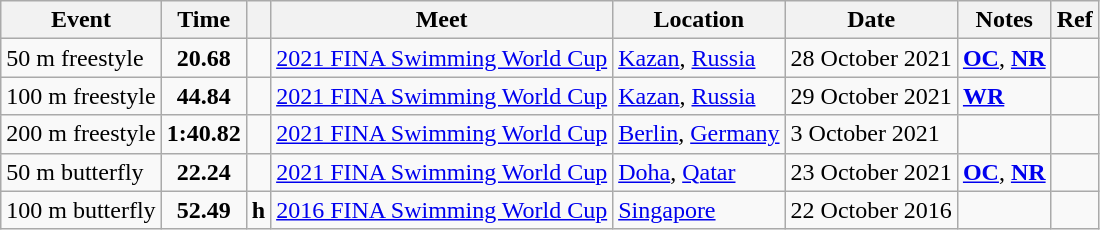<table class="wikitable">
<tr>
<th>Event</th>
<th>Time</th>
<th></th>
<th>Meet</th>
<th>Location</th>
<th>Date</th>
<th>Notes</th>
<th>Ref</th>
</tr>
<tr>
<td>50 m freestyle</td>
<td style="text-align:center;"><strong>20.68</strong></td>
<td></td>
<td><a href='#'>2021 FINA Swimming World Cup</a></td>
<td><a href='#'>Kazan</a>, <a href='#'>Russia</a></td>
<td>28 October 2021</td>
<td><strong><a href='#'>OC</a></strong>, <strong><a href='#'>NR</a></strong></td>
<td style="text-align:center;"></td>
</tr>
<tr>
<td>100 m freestyle</td>
<td style="text-align:center;"><strong>44.84</strong></td>
<td></td>
<td><a href='#'>2021 FINA Swimming World Cup</a></td>
<td><a href='#'>Kazan</a>, <a href='#'>Russia</a></td>
<td>29 October 2021</td>
<td><strong><a href='#'>WR</a></strong></td>
<td style="text-align:center;"></td>
</tr>
<tr>
<td>200 m freestyle</td>
<td style="text-align:center;"><strong>1:40.82</strong></td>
<td></td>
<td><a href='#'>2021 FINA Swimming World Cup</a></td>
<td><a href='#'>Berlin</a>, <a href='#'>Germany</a></td>
<td>3 October 2021</td>
<td></td>
<td style="text-align:center;"></td>
</tr>
<tr>
<td>50 m butterfly</td>
<td style="text-align:center;"><strong>22.24</strong></td>
<td></td>
<td><a href='#'>2021 FINA Swimming World Cup</a></td>
<td><a href='#'>Doha</a>, <a href='#'>Qatar</a></td>
<td>23 October 2021</td>
<td><strong><a href='#'>OC</a></strong>, <strong><a href='#'>NR</a></strong></td>
<td style="text-align:center;"></td>
</tr>
<tr>
<td>100 m butterfly</td>
<td style="text-align:center;"><strong>52.49</strong></td>
<td><strong>h</strong></td>
<td><a href='#'>2016 FINA Swimming World Cup</a></td>
<td><a href='#'>Singapore</a></td>
<td>22 October 2016</td>
<td></td>
<td style="text-align:center;"></td>
</tr>
</table>
